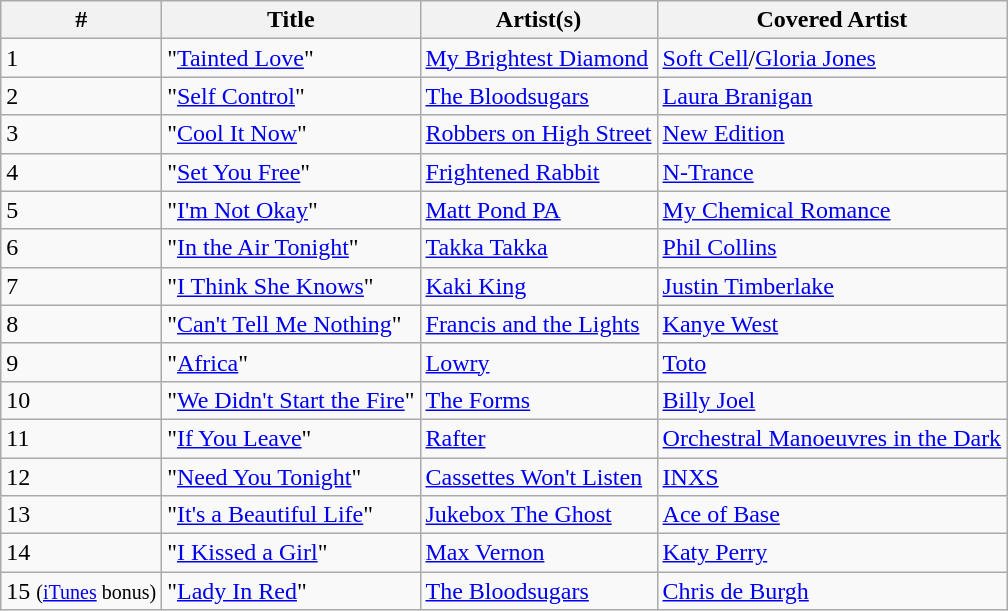<table class="wikitable">
<tr>
<th align="center">#</th>
<th align="center">Title</th>
<th align="center">Artist(s)</th>
<th align="center">Covered Artist</th>
</tr>
<tr>
<td>1</td>
<td>"<a href='#'>Tainted Love</a>"</td>
<td><a href='#'>My Brightest Diamond</a></td>
<td><a href='#'>Soft Cell</a>/<a href='#'>Gloria Jones</a></td>
</tr>
<tr>
<td>2</td>
<td>"<a href='#'>Self Control</a>"</td>
<td><a href='#'>The Bloodsugars</a></td>
<td><a href='#'>Laura Branigan</a></td>
</tr>
<tr>
<td>3</td>
<td>"<a href='#'>Cool It Now</a>"</td>
<td><a href='#'>Robbers on High Street</a></td>
<td><a href='#'>New Edition</a></td>
</tr>
<tr>
<td>4</td>
<td>"<a href='#'>Set You Free</a>"</td>
<td><a href='#'>Frightened Rabbit</a></td>
<td><a href='#'>N-Trance</a></td>
</tr>
<tr>
<td>5</td>
<td>"<a href='#'>I'm Not Okay</a>"</td>
<td><a href='#'>Matt Pond PA</a></td>
<td><a href='#'>My Chemical Romance</a></td>
</tr>
<tr>
<td>6</td>
<td>"<a href='#'>In the Air Tonight</a>"</td>
<td><a href='#'>Takka Takka</a></td>
<td><a href='#'>Phil Collins</a></td>
</tr>
<tr>
<td>7</td>
<td>"<a href='#'>I Think She Knows</a>"</td>
<td><a href='#'>Kaki King</a></td>
<td><a href='#'>Justin Timberlake</a></td>
</tr>
<tr>
<td>8</td>
<td>"<a href='#'>Can't Tell Me Nothing</a>"</td>
<td><a href='#'>Francis and the Lights</a></td>
<td><a href='#'>Kanye West</a></td>
</tr>
<tr>
<td>9</td>
<td>"<a href='#'>Africa</a>"</td>
<td><a href='#'>Lowry</a></td>
<td><a href='#'>Toto</a></td>
</tr>
<tr>
<td>10</td>
<td>"<a href='#'>We Didn't Start the Fire</a>"</td>
<td><a href='#'>The Forms</a></td>
<td><a href='#'>Billy Joel</a></td>
</tr>
<tr>
<td>11</td>
<td>"<a href='#'>If You Leave</a>"</td>
<td><a href='#'>Rafter</a></td>
<td><a href='#'>Orchestral Manoeuvres in the Dark</a></td>
</tr>
<tr>
<td>12</td>
<td>"<a href='#'>Need You Tonight</a>"</td>
<td><a href='#'>Cassettes Won't Listen</a></td>
<td><a href='#'>INXS</a></td>
</tr>
<tr>
<td>13</td>
<td>"<a href='#'>It's a Beautiful Life</a>"</td>
<td><a href='#'>Jukebox The Ghost</a></td>
<td><a href='#'>Ace of Base</a></td>
</tr>
<tr>
<td>14</td>
<td>"<a href='#'>I Kissed a Girl</a>"</td>
<td><a href='#'>Max Vernon</a></td>
<td><a href='#'>Katy Perry</a></td>
</tr>
<tr>
<td>15 <small>(<a href='#'>iTunes</a> bonus)</small></td>
<td>"<a href='#'>Lady In Red</a>"</td>
<td><a href='#'>The Bloodsugars</a></td>
<td><a href='#'>Chris de Burgh</a></td>
</tr>
</table>
